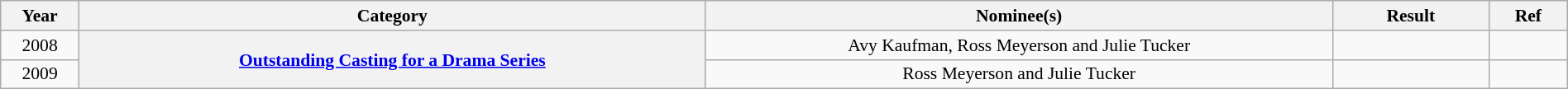<table class="wikitable plainrowheaders" style="font-size: 90%; text-align:center" width=100%>
<tr>
<th scope="col" width="5%">Year</th>
<th scope="col" width="40%">Category</th>
<th scope="col" width="40%">Nominee(s)</th>
<th scope="col" width="10%">Result</th>
<th scope="col" width="5%">Ref</th>
</tr>
<tr>
<td>2008</td>
<th scope="row" style="text-align:center" rowspan="2"><a href='#'>Outstanding Casting for a Drama Series</a></th>
<td>Avy Kaufman, Ross Meyerson and Julie Tucker</td>
<td></td>
<td></td>
</tr>
<tr>
<td>2009</td>
<td>Ross Meyerson and Julie Tucker</td>
<td></td>
<td></td>
</tr>
</table>
